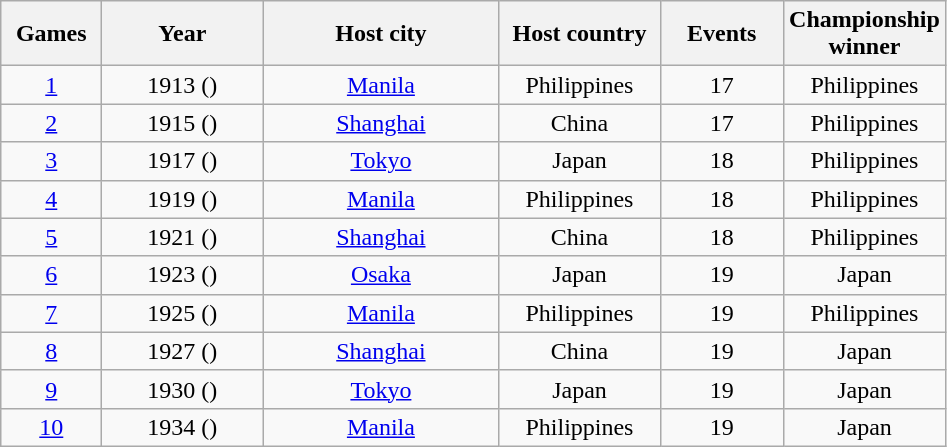<table class=wikitable style="text-align:center">
<tr>
<th width=60>Games</th>
<th width=100>Year</th>
<th width=150>Host city</th>
<th width=100>Host country</th>
<th width=75>Events</th>
<th width=75>Championship winner</th>
</tr>
<tr>
<td><a href='#'>1</a></td>
<td>1913 ()</td>
<td><a href='#'>Manila</a></td>
<td>Philippines</td>
<td>17</td>
<td>Philippines</td>
</tr>
<tr>
<td><a href='#'>2</a></td>
<td>1915 ()</td>
<td><a href='#'>Shanghai</a></td>
<td>China</td>
<td>17</td>
<td>Philippines</td>
</tr>
<tr>
<td><a href='#'>3</a></td>
<td>1917 ()</td>
<td><a href='#'>Tokyo</a></td>
<td>Japan</td>
<td>18</td>
<td>Philippines</td>
</tr>
<tr>
<td><a href='#'>4</a></td>
<td>1919 ()</td>
<td><a href='#'>Manila</a></td>
<td>Philippines</td>
<td>18</td>
<td>Philippines</td>
</tr>
<tr>
<td><a href='#'>5</a></td>
<td>1921 ()</td>
<td><a href='#'>Shanghai</a></td>
<td>China</td>
<td>18</td>
<td>Philippines</td>
</tr>
<tr>
<td><a href='#'>6</a></td>
<td>1923 ()</td>
<td><a href='#'>Osaka</a></td>
<td>Japan</td>
<td>19</td>
<td>Japan</td>
</tr>
<tr>
<td><a href='#'>7</a></td>
<td>1925 ()</td>
<td><a href='#'>Manila</a></td>
<td>Philippines</td>
<td>19</td>
<td>Philippines</td>
</tr>
<tr>
<td><a href='#'>8</a></td>
<td>1927 ()</td>
<td><a href='#'>Shanghai</a></td>
<td>China</td>
<td>19</td>
<td>Japan</td>
</tr>
<tr>
<td><a href='#'>9</a></td>
<td>1930 ()</td>
<td><a href='#'>Tokyo</a></td>
<td>Japan</td>
<td>19</td>
<td>Japan</td>
</tr>
<tr>
<td><a href='#'>10</a></td>
<td>1934 ()</td>
<td><a href='#'>Manila</a></td>
<td>Philippines</td>
<td>19</td>
<td>Japan</td>
</tr>
</table>
